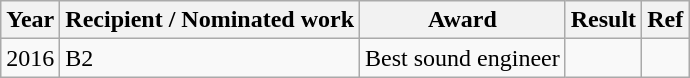<table class="wikitable">
<tr>
<th>Year</th>
<th>Recipient / Nominated work</th>
<th>Award</th>
<th>Result</th>
<th>Ref</th>
</tr>
<tr>
<td>2016</td>
<td>B2</td>
<td Afrobeat Song of the Year>Best sound engineer</td>
<td></td>
<td></td>
</tr>
</table>
